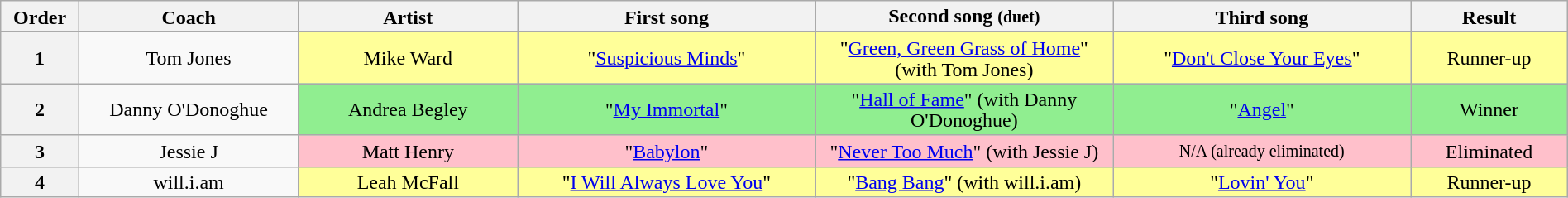<table class="wikitable" style="text-align:center; line-height:17px; width:100%;">
<tr>
<th scope="col" style="width:05%;">Order</th>
<th scope="col" style="width:14%;">Coach</th>
<th scope="col" style="width:14%;">Artist</th>
<th scope="col" style="width:19%;">First song</th>
<th scope="col" style="width:19%;">Second song <small>(duet)</small></th>
<th scope="col" style="width:19%;">Third song</th>
<th scope="col" style="width:10%;">Result</th>
</tr>
<tr>
<th scope="col">1</th>
<td>Tom Jones</td>
<td style="background:#ff9;">Mike Ward</td>
<td style="background:#ff9;">"<a href='#'>Suspicious Minds</a>"</td>
<td style="background:#ff9;">"<a href='#'>Green, Green Grass of Home</a>" (with Tom Jones)</td>
<td style="background:#ff9;">"<a href='#'>Don't Close Your Eyes</a>"</td>
<td style="background:#ff9;">Runner-up</td>
</tr>
<tr>
<th scope="col">2</th>
<td>Danny O'Donoghue</td>
<td style="background:lightgreen">Andrea Begley</td>
<td style="background:lightgreen">"<a href='#'>My Immortal</a>"</td>
<td style="background:lightgreen">"<a href='#'>Hall of Fame</a>" (with Danny O'Donoghue)</td>
<td style="background:lightgreen">"<a href='#'>Angel</a>"</td>
<td style="background:lightgreen">Winner</td>
</tr>
<tr>
<th scope="col">3</th>
<td>Jessie J</td>
<td style="background:pink;">Matt Henry</td>
<td style="background:pink;">"<a href='#'>Babylon</a>"</td>
<td style="background:pink;">"<a href='#'>Never Too Much</a>" (with Jessie J)</td>
<td style="background:pink;"><small>N/A (already eliminated)</small></td>
<td style="background:pink;">Eliminated</td>
</tr>
<tr>
<th scope="col">4</th>
<td>will.i.am</td>
<td style="background:#ff9;">Leah McFall</td>
<td style="background:#ff9;">"<a href='#'>I Will Always Love You</a>"</td>
<td style="background:#ff9;">"<a href='#'>Bang Bang</a>" (with will.i.am)</td>
<td style="background:#ff9;">"<a href='#'>Lovin' You</a>"</td>
<td style="background:#ff9;">Runner-up</td>
</tr>
</table>
